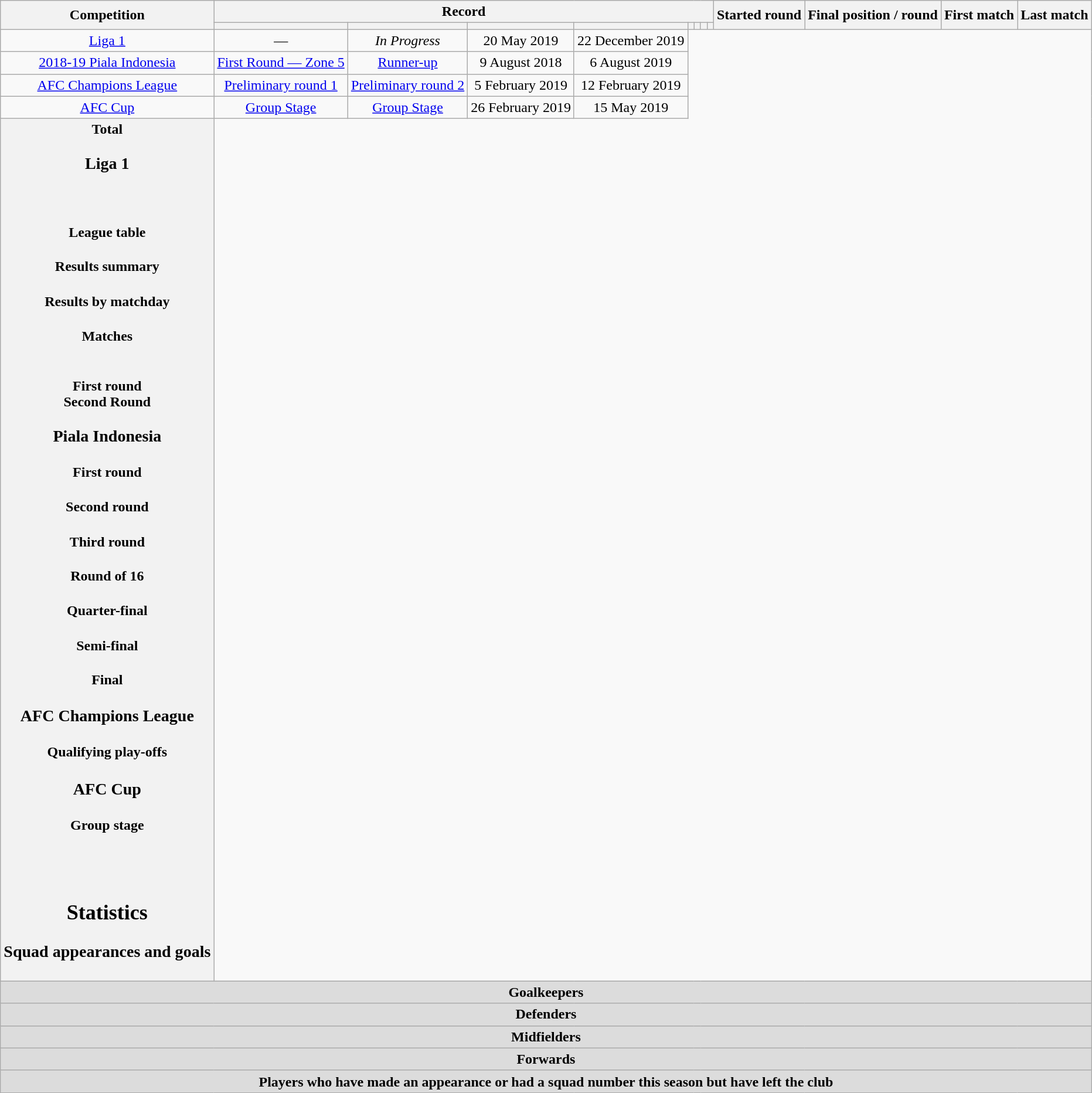<table class="wikitable" style="text-align: center">
<tr>
<th rowspan=2>Competition</th>
<th colspan=8>Record</th>
<th rowspan=2>Started round</th>
<th rowspan=2>Final position / round</th>
<th rowspan=2>First match</th>
<th rowspan=2>Last match</th>
</tr>
<tr>
<th></th>
<th></th>
<th></th>
<th></th>
<th></th>
<th></th>
<th></th>
<th></th>
</tr>
<tr>
<td><a href='#'>Liga 1</a><br></td>
<td>—</td>
<td><em>In Progress</em></td>
<td>20 May 2019</td>
<td>22 December 2019</td>
</tr>
<tr>
<td><a href='#'>2018-19 Piala Indonesia</a><br></td>
<td><a href='#'>First Round — Zone 5</a></td>
<td><a href='#'>Runner-up</a></td>
<td>9 August 2018</td>
<td>6 August 2019</td>
</tr>
<tr>
<td><a href='#'>AFC Champions League</a><br></td>
<td><a href='#'>Preliminary round 1</a></td>
<td><a href='#'>Preliminary round 2</a></td>
<td>5 February 2019</td>
<td>12 February 2019</td>
</tr>
<tr>
<td><a href='#'>AFC Cup</a><br></td>
<td><a href='#'>Group Stage</a></td>
<td><a href='#'>Group Stage</a></td>
<td>26 February 2019</td>
<td>15 May 2019</td>
</tr>
<tr>
<th>Total<br>
<h3>Liga 1</h3><br><h4>League table</h4><h4>Results summary</h4>
<h4>Results by matchday</h4><h4>Matches</h4>

<br><strong>First round</strong>

















<br><strong>Second Round</strong>




















<h3>Piala Indonesia</h3><h4>First round</h4><h4>Second round</h4><h4>Third round</h4>
<h4>Round of 16</h4>
<h4>Quarter-final</h4>
<h4>Semi-final</h4>
<h4>Final</h4>

<h3>AFC Champions League</h3><h4>Qualifying play-offs</h4>

<h3>AFC Cup</h3><h4>Group stage</h4>
<br>

<br>




<h2>Statistics</h2><h3>Squad appearances and goals</h3></th>
</tr>
<tr>
<th colspan=14 style=background:#dcdcdc; text-align:center>Goalkeepers<br>


</th>
</tr>
<tr>
<th colspan=14 style=background:#dcdcdc; text-align:center>Defenders<br>








</th>
</tr>
<tr>
<th colspan=14 style=background:#dcdcdc; text-align:center>Midfielders<br>







</th>
</tr>
<tr>
<th colspan=14 style=background:#dcdcdc; text-align:center>Forwards<br>





</th>
</tr>
<tr 1>
<th colspan=14 style=background:#dcdcdc; text-align:center>Players who have made an appearance or had a squad number this season but have left the club<br>
















</th>
</tr>
</table>
